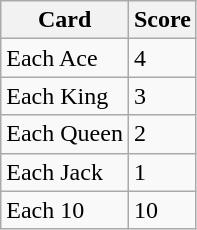<table class="wikitable">
<tr>
<th>Card</th>
<th>Score</th>
</tr>
<tr>
<td>Each Ace</td>
<td>4</td>
</tr>
<tr>
<td>Each King</td>
<td>3</td>
</tr>
<tr>
<td>Each Queen</td>
<td>2</td>
</tr>
<tr>
<td>Each Jack</td>
<td>1</td>
</tr>
<tr>
<td>Each 10</td>
<td>10</td>
</tr>
</table>
